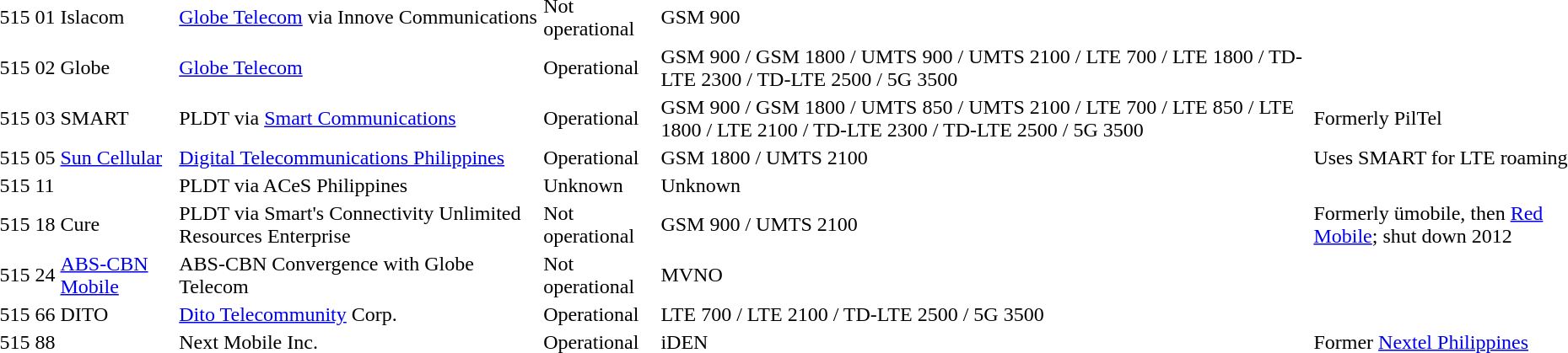<table>
<tr>
<td>515</td>
<td>01</td>
<td>Islacom</td>
<td><a href='#'>Globe Telecom</a> via Innove Communications</td>
<td>Not operational</td>
<td>GSM 900</td>
<td></td>
</tr>
<tr>
<td>515</td>
<td>02</td>
<td>Globe</td>
<td><a href='#'>Globe Telecom</a></td>
<td>Operational</td>
<td>GSM 900 / GSM 1800 / UMTS 900 / UMTS 2100 / LTE 700 / LTE 1800 / TD-LTE 2300 / TD-LTE 2500 / 5G 3500</td>
<td></td>
</tr>
<tr>
<td>515</td>
<td>03</td>
<td>SMART</td>
<td>PLDT via <a href='#'>Smart Communications</a></td>
<td>Operational</td>
<td>GSM 900 / GSM 1800 / UMTS 850 / UMTS 2100 / LTE 700 / LTE 850 / LTE 1800 / LTE 2100 / TD-LTE 2300 / TD-LTE 2500 / 5G 3500</td>
<td>Formerly PilTel</td>
</tr>
<tr>
<td>515</td>
<td>05</td>
<td><a href='#'>Sun Cellular</a></td>
<td><a href='#'>Digital Telecommunications Philippines</a></td>
<td>Operational</td>
<td>GSM 1800 / UMTS 2100</td>
<td>Uses SMART for LTE roaming</td>
</tr>
<tr>
<td>515</td>
<td>11</td>
<td></td>
<td>PLDT via ACeS Philippines</td>
<td>Unknown</td>
<td>Unknown</td>
<td></td>
</tr>
<tr>
<td>515</td>
<td>18</td>
<td>Cure</td>
<td>PLDT via Smart's Connectivity Unlimited Resources Enterprise</td>
<td>Not operational</td>
<td>GSM 900 / UMTS 2100</td>
<td>Formerly ümobile, then <a href='#'>Red Mobile</a>; shut down 2012</td>
</tr>
<tr>
<td>515</td>
<td>24</td>
<td><a href='#'>ABS-CBN Mobile</a></td>
<td>ABS-CBN Convergence with Globe Telecom</td>
<td>Not operational</td>
<td>MVNO</td>
<td></td>
</tr>
<tr>
<td>515</td>
<td>66</td>
<td>DITO</td>
<td><a href='#'>Dito Telecommunity</a> Corp.</td>
<td>Operational</td>
<td>LTE 700 / LTE 2100 / TD-LTE 2500 / 5G 3500</td>
<td></td>
</tr>
<tr>
<td>515</td>
<td>88</td>
<td></td>
<td>Next Mobile Inc.</td>
<td>Operational</td>
<td>iDEN</td>
<td>Former <a href='#'>Nextel Philippines</a></td>
</tr>
</table>
